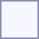<table style="border:1px solid #8888aa; background-color:#f7f8ff; padding:5px; font-size:95%; float: left; margin: 0px 12px 12px 0px;">
<tr>
<td align="center"></td>
<td></td>
<td></td>
</tr>
<tr>
<td align="center"></td>
<td></td>
<td></td>
</tr>
<tr>
<td align="center"></td>
<td></td>
<td></td>
</tr>
</table>
